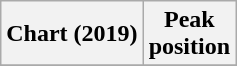<table class="wikitable plainrowheaders">
<tr>
<th>Chart (2019)</th>
<th>Peak<br>position</th>
</tr>
<tr>
</tr>
</table>
